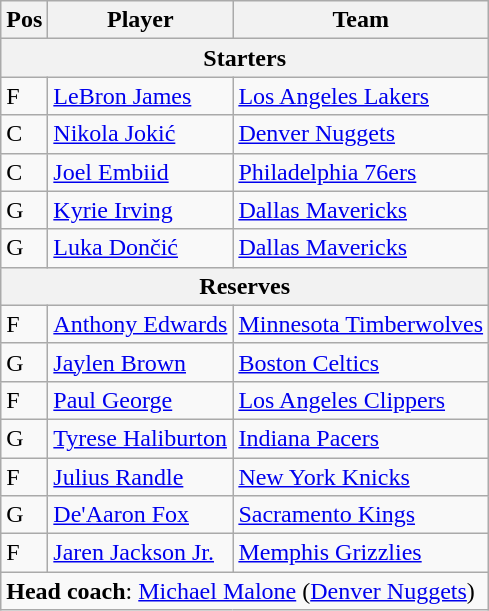<table class="wikitable">
<tr>
<th>Pos</th>
<th>Player</th>
<th>Team</th>
</tr>
<tr>
<th scope="col" colspan="4">Starters</th>
</tr>
<tr>
<td>F</td>
<td><a href='#'>LeBron James</a></td>
<td><a href='#'>Los Angeles Lakers</a></td>
</tr>
<tr>
<td>C</td>
<td><a href='#'>Nikola Jokić</a></td>
<td><a href='#'>Denver Nuggets</a></td>
</tr>
<tr>
<td>C</td>
<td><a href='#'>Joel Embiid</a></td>
<td><a href='#'>Philadelphia 76ers</a></td>
</tr>
<tr>
<td>G</td>
<td><a href='#'>Kyrie Irving</a></td>
<td><a href='#'>Dallas Mavericks</a></td>
</tr>
<tr>
<td>G</td>
<td><a href='#'>Luka Dončić</a></td>
<td><a href='#'>Dallas Mavericks</a></td>
</tr>
<tr>
<th scope="col" colspan="4">Reserves</th>
</tr>
<tr>
<td>F</td>
<td><a href='#'>Anthony Edwards</a></td>
<td><a href='#'>Minnesota Timberwolves</a></td>
</tr>
<tr>
<td>G</td>
<td><a href='#'>Jaylen Brown</a></td>
<td><a href='#'>Boston Celtics</a></td>
</tr>
<tr>
<td>F</td>
<td><a href='#'>Paul George</a></td>
<td><a href='#'>Los Angeles Clippers</a></td>
</tr>
<tr>
<td>G</td>
<td><a href='#'>Tyrese Haliburton</a></td>
<td><a href='#'>Indiana Pacers</a></td>
</tr>
<tr>
<td>F</td>
<td><a href='#'>Julius Randle</a></td>
<td><a href='#'>New York Knicks</a></td>
</tr>
<tr>
<td>G</td>
<td><a href='#'>De'Aaron Fox</a></td>
<td><a href='#'>Sacramento Kings</a></td>
</tr>
<tr>
<td>F</td>
<td><a href='#'>Jaren Jackson Jr.</a></td>
<td><a href='#'>Memphis Grizzlies</a></td>
</tr>
<tr>
<td colspan="3"><strong>Head coach</strong>: <a href='#'>Michael Malone</a> (<a href='#'>Denver Nuggets</a>)</td>
</tr>
</table>
